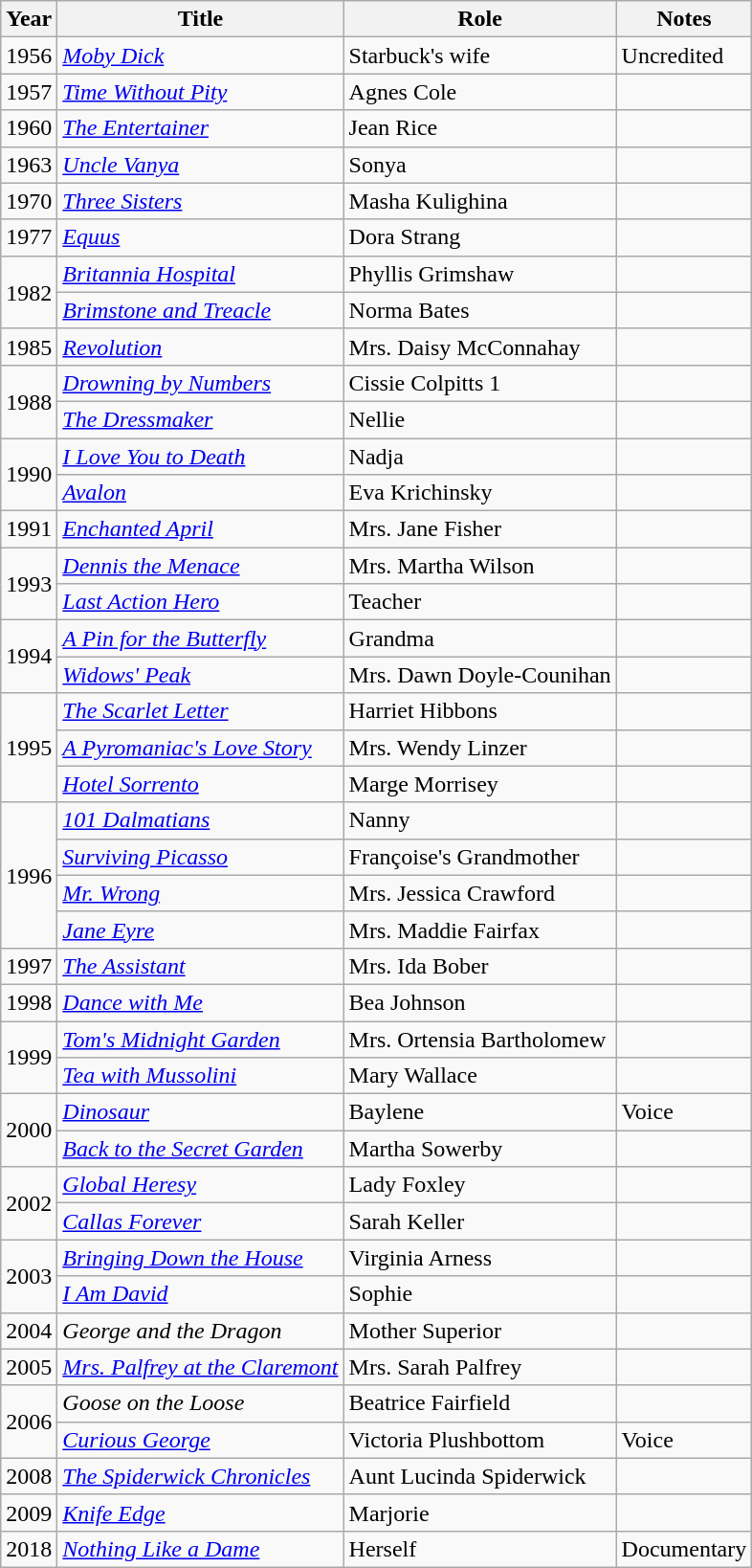<table class="wikitable sortable">
<tr>
<th scope=col>Year</th>
<th scope=col>Title</th>
<th scope=col>Role</th>
<th scope=col>Notes</th>
</tr>
<tr>
<td>1956</td>
<td><em><a href='#'>Moby Dick</a></em></td>
<td>Starbuck's wife</td>
<td>Uncredited</td>
</tr>
<tr>
<td>1957</td>
<td><em><a href='#'>Time Without Pity</a></em></td>
<td>Agnes Cole</td>
<td></td>
</tr>
<tr>
<td>1960</td>
<td><em><a href='#'>The Entertainer</a></em></td>
<td>Jean Rice</td>
<td></td>
</tr>
<tr>
<td>1963</td>
<td><em><a href='#'>Uncle Vanya</a></em></td>
<td>Sonya</td>
<td></td>
</tr>
<tr>
<td>1970</td>
<td><em><a href='#'>Three Sisters</a></em></td>
<td>Masha Kulighina</td>
<td></td>
</tr>
<tr>
<td>1977</td>
<td><em><a href='#'>Equus</a></em></td>
<td>Dora Strang</td>
<td></td>
</tr>
<tr>
<td rowspan="2">1982</td>
<td><em><a href='#'>Britannia Hospital</a></em></td>
<td>Phyllis Grimshaw</td>
<td></td>
</tr>
<tr>
<td><em><a href='#'>Brimstone and Treacle</a></em></td>
<td>Norma Bates</td>
<td></td>
</tr>
<tr>
<td>1985</td>
<td><em><a href='#'>Revolution</a></em></td>
<td>Mrs. Daisy McConnahay</td>
<td></td>
</tr>
<tr>
<td rowspan="2">1988</td>
<td><em><a href='#'>Drowning by Numbers</a></em></td>
<td>Cissie Colpitts 1</td>
<td></td>
</tr>
<tr>
<td><em><a href='#'>The Dressmaker</a></em></td>
<td>Nellie</td>
<td></td>
</tr>
<tr>
<td rowspan=2>1990</td>
<td><em><a href='#'>I Love You to Death</a></em></td>
<td>Nadja</td>
<td></td>
</tr>
<tr>
<td><em><a href='#'>Avalon</a></em></td>
<td>Eva Krichinsky</td>
<td></td>
</tr>
<tr>
<td>1991</td>
<td><em><a href='#'>Enchanted April</a></em></td>
<td>Mrs. Jane Fisher</td>
<td></td>
</tr>
<tr>
<td rowspan="2">1993</td>
<td><em><a href='#'>Dennis the Menace</a></em></td>
<td>Mrs. Martha Wilson</td>
<td></td>
</tr>
<tr>
<td><em><a href='#'>Last Action Hero</a></em></td>
<td>Teacher</td>
<td></td>
</tr>
<tr>
<td rowspan=2>1994</td>
<td><em><a href='#'>A Pin for the Butterfly</a></em></td>
<td>Grandma</td>
<td></td>
</tr>
<tr>
<td><em><a href='#'>Widows' Peak</a></em></td>
<td>Mrs. Dawn Doyle-Counihan</td>
<td></td>
</tr>
<tr>
<td rowspan="3">1995</td>
<td><em><a href='#'>The Scarlet Letter</a></em></td>
<td>Harriet Hibbons</td>
<td></td>
</tr>
<tr>
<td><em><a href='#'>A Pyromaniac's Love Story</a></em></td>
<td>Mrs. Wendy Linzer</td>
<td></td>
</tr>
<tr>
<td><em><a href='#'>Hotel Sorrento</a></em></td>
<td>Marge Morrisey</td>
<td></td>
</tr>
<tr>
<td rowspan="4">1996</td>
<td><em><a href='#'>101 Dalmatians</a></em></td>
<td>Nanny</td>
<td></td>
</tr>
<tr>
<td><em><a href='#'>Surviving Picasso</a></em></td>
<td>Françoise's Grandmother</td>
<td></td>
</tr>
<tr>
<td><em><a href='#'>Mr. Wrong</a></em></td>
<td>Mrs. Jessica Crawford</td>
<td></td>
</tr>
<tr>
<td><em><a href='#'>Jane Eyre</a></em></td>
<td>Mrs. Maddie Fairfax</td>
<td></td>
</tr>
<tr>
<td>1997</td>
<td><em><a href='#'>The Assistant</a></em></td>
<td>Mrs. Ida Bober</td>
<td></td>
</tr>
<tr>
<td>1998</td>
<td><em><a href='#'>Dance with Me</a></em></td>
<td>Bea Johnson</td>
<td></td>
</tr>
<tr>
<td rowspan="2">1999</td>
<td><em><a href='#'>Tom's Midnight Garden</a></em></td>
<td>Mrs. Ortensia Bartholomew</td>
<td></td>
</tr>
<tr>
<td><em><a href='#'>Tea with Mussolini</a></em></td>
<td>Mary Wallace</td>
<td></td>
</tr>
<tr>
<td rowspan="2">2000</td>
<td><em><a href='#'>Dinosaur</a></em></td>
<td>Baylene</td>
<td>Voice</td>
</tr>
<tr>
<td><em><a href='#'>Back to the Secret Garden</a></em></td>
<td>Martha Sowerby</td>
<td></td>
</tr>
<tr>
<td rowspan="2">2002</td>
<td><em><a href='#'>Global Heresy</a></em></td>
<td>Lady Foxley</td>
<td></td>
</tr>
<tr>
<td><em><a href='#'>Callas Forever</a></em></td>
<td>Sarah Keller</td>
<td></td>
</tr>
<tr>
<td rowspan="2">2003</td>
<td><em><a href='#'>Bringing Down the House</a></em></td>
<td>Virginia Arness</td>
<td></td>
</tr>
<tr>
<td><em><a href='#'>I Am David</a></em></td>
<td>Sophie</td>
<td></td>
</tr>
<tr>
<td>2004</td>
<td><em>George and the Dragon</em></td>
<td>Mother Superior</td>
<td></td>
</tr>
<tr>
<td>2005</td>
<td><em><a href='#'>Mrs. Palfrey at the Claremont</a></em></td>
<td>Mrs. Sarah Palfrey</td>
<td></td>
</tr>
<tr>
<td rowspan="2">2006</td>
<td><em>Goose on the Loose</em></td>
<td>Beatrice Fairfield</td>
<td></td>
</tr>
<tr>
<td><em><a href='#'>Curious George</a></em></td>
<td>Victoria Plushbottom</td>
<td>Voice</td>
</tr>
<tr>
<td>2008</td>
<td><em><a href='#'>The Spiderwick Chronicles</a></em></td>
<td>Aunt Lucinda Spiderwick</td>
<td></td>
</tr>
<tr>
<td>2009</td>
<td><em><a href='#'>Knife Edge</a></em></td>
<td>Marjorie</td>
<td></td>
</tr>
<tr>
<td>2018</td>
<td><em><a href='#'>Nothing Like a Dame</a></em></td>
<td>Herself</td>
<td>Documentary</td>
</tr>
</table>
